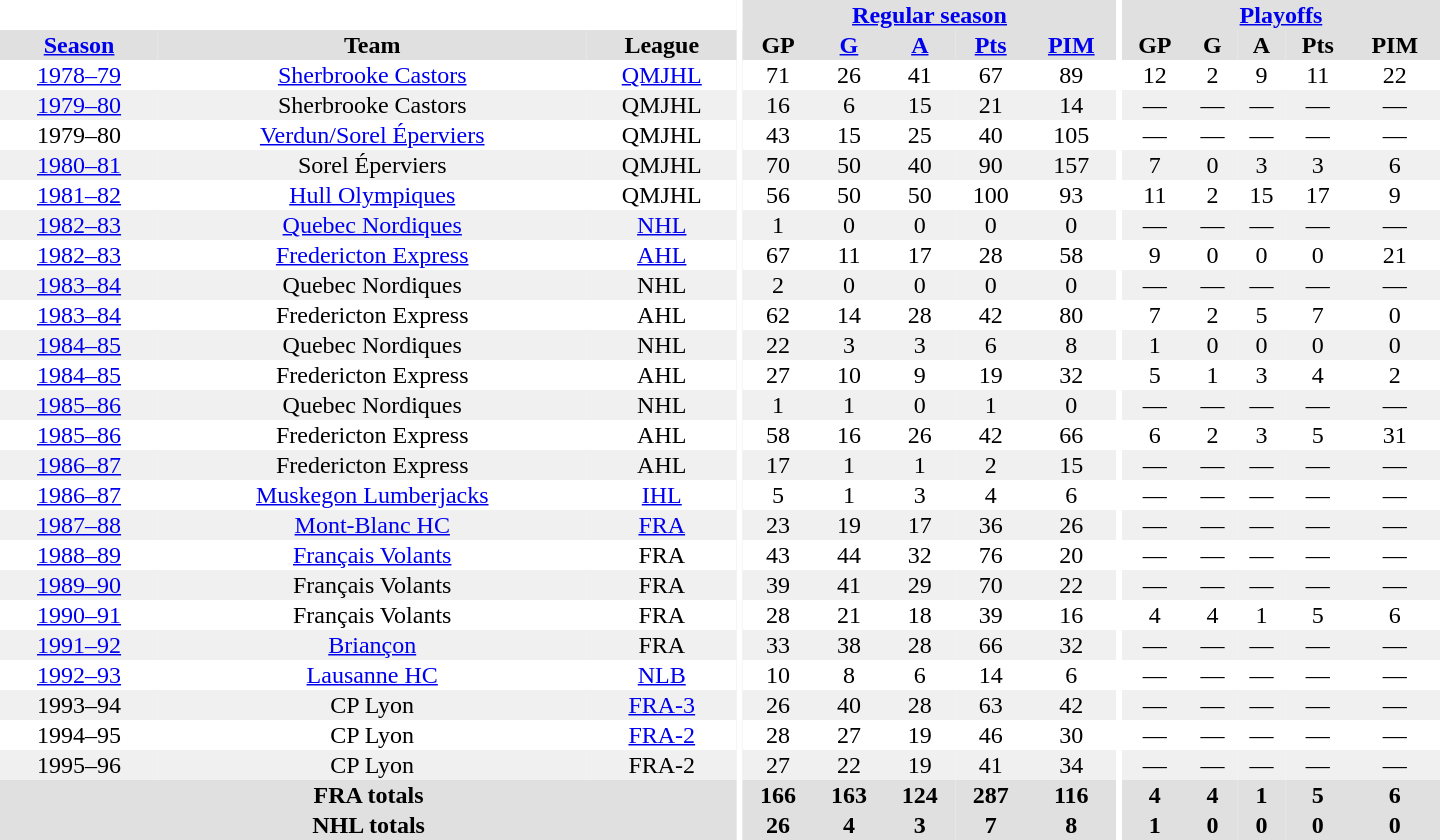<table border="0" cellpadding="1" cellspacing="0" style="text-align:center; width:60em">
<tr bgcolor="#e0e0e0">
<th colspan="3" bgcolor="#ffffff"></th>
<th rowspan="100" bgcolor="#ffffff"></th>
<th colspan="5"><a href='#'>Regular season</a></th>
<th rowspan="100" bgcolor="#ffffff"></th>
<th colspan="5"><a href='#'>Playoffs</a></th>
</tr>
<tr bgcolor="#e0e0e0">
<th><a href='#'>Season</a></th>
<th>Team</th>
<th>League</th>
<th>GP</th>
<th><a href='#'>G</a></th>
<th><a href='#'>A</a></th>
<th><a href='#'>Pts</a></th>
<th><a href='#'>PIM</a></th>
<th>GP</th>
<th>G</th>
<th>A</th>
<th>Pts</th>
<th>PIM</th>
</tr>
<tr>
<td><a href='#'>1978–79</a></td>
<td><a href='#'>Sherbrooke Castors</a></td>
<td><a href='#'>QMJHL</a></td>
<td>71</td>
<td>26</td>
<td>41</td>
<td>67</td>
<td>89</td>
<td>12</td>
<td>2</td>
<td>9</td>
<td>11</td>
<td>22</td>
</tr>
<tr bgcolor="#f0f0f0">
<td><a href='#'>1979–80</a></td>
<td>Sherbrooke Castors</td>
<td>QMJHL</td>
<td>16</td>
<td>6</td>
<td>15</td>
<td>21</td>
<td>14</td>
<td>—</td>
<td>—</td>
<td>—</td>
<td>—</td>
<td>—</td>
</tr>
<tr>
<td>1979–80</td>
<td><a href='#'>Verdun/Sorel Éperviers</a></td>
<td>QMJHL</td>
<td>43</td>
<td>15</td>
<td>25</td>
<td>40</td>
<td>105</td>
<td>—</td>
<td>—</td>
<td>—</td>
<td>—</td>
<td>—</td>
</tr>
<tr bgcolor="#f0f0f0">
<td><a href='#'>1980–81</a></td>
<td>Sorel Éperviers</td>
<td>QMJHL</td>
<td>70</td>
<td>50</td>
<td>40</td>
<td>90</td>
<td>157</td>
<td>7</td>
<td>0</td>
<td>3</td>
<td>3</td>
<td>6</td>
</tr>
<tr>
<td><a href='#'>1981–82</a></td>
<td><a href='#'>Hull Olympiques</a></td>
<td>QMJHL</td>
<td>56</td>
<td>50</td>
<td>50</td>
<td>100</td>
<td>93</td>
<td>11</td>
<td>2</td>
<td>15</td>
<td>17</td>
<td>9</td>
</tr>
<tr bgcolor="#f0f0f0">
<td><a href='#'>1982–83</a></td>
<td><a href='#'>Quebec Nordiques</a></td>
<td><a href='#'>NHL</a></td>
<td>1</td>
<td>0</td>
<td>0</td>
<td>0</td>
<td>0</td>
<td>—</td>
<td>—</td>
<td>—</td>
<td>—</td>
<td>—</td>
</tr>
<tr>
<td><a href='#'>1982–83</a></td>
<td><a href='#'>Fredericton Express</a></td>
<td><a href='#'>AHL</a></td>
<td>67</td>
<td>11</td>
<td>17</td>
<td>28</td>
<td>58</td>
<td>9</td>
<td>0</td>
<td>0</td>
<td>0</td>
<td>21</td>
</tr>
<tr bgcolor="#f0f0f0">
<td><a href='#'>1983–84</a></td>
<td>Quebec Nordiques</td>
<td>NHL</td>
<td>2</td>
<td>0</td>
<td>0</td>
<td>0</td>
<td>0</td>
<td>—</td>
<td>—</td>
<td>—</td>
<td>—</td>
<td>—</td>
</tr>
<tr>
<td><a href='#'>1983–84</a></td>
<td>Fredericton Express</td>
<td>AHL</td>
<td>62</td>
<td>14</td>
<td>28</td>
<td>42</td>
<td>80</td>
<td>7</td>
<td>2</td>
<td>5</td>
<td>7</td>
<td>0</td>
</tr>
<tr bgcolor="#f0f0f0">
<td><a href='#'>1984–85</a></td>
<td>Quebec Nordiques</td>
<td>NHL</td>
<td>22</td>
<td>3</td>
<td>3</td>
<td>6</td>
<td>8</td>
<td>1</td>
<td>0</td>
<td>0</td>
<td>0</td>
<td>0</td>
</tr>
<tr>
<td><a href='#'>1984–85</a></td>
<td>Fredericton Express</td>
<td>AHL</td>
<td>27</td>
<td>10</td>
<td>9</td>
<td>19</td>
<td>32</td>
<td>5</td>
<td>1</td>
<td>3</td>
<td>4</td>
<td>2</td>
</tr>
<tr bgcolor="#f0f0f0">
<td><a href='#'>1985–86</a></td>
<td>Quebec Nordiques</td>
<td>NHL</td>
<td>1</td>
<td>1</td>
<td>0</td>
<td>1</td>
<td>0</td>
<td>—</td>
<td>—</td>
<td>—</td>
<td>—</td>
<td>—</td>
</tr>
<tr>
<td><a href='#'>1985–86</a></td>
<td>Fredericton Express</td>
<td>AHL</td>
<td>58</td>
<td>16</td>
<td>26</td>
<td>42</td>
<td>66</td>
<td>6</td>
<td>2</td>
<td>3</td>
<td>5</td>
<td>31</td>
</tr>
<tr bgcolor="#f0f0f0">
<td><a href='#'>1986–87</a></td>
<td>Fredericton Express</td>
<td>AHL</td>
<td>17</td>
<td>1</td>
<td>1</td>
<td>2</td>
<td>15</td>
<td>—</td>
<td>—</td>
<td>—</td>
<td>—</td>
<td>—</td>
</tr>
<tr>
<td><a href='#'>1986–87</a></td>
<td><a href='#'>Muskegon Lumberjacks</a></td>
<td><a href='#'>IHL</a></td>
<td>5</td>
<td>1</td>
<td>3</td>
<td>4</td>
<td>6</td>
<td>—</td>
<td>—</td>
<td>—</td>
<td>—</td>
<td>—</td>
</tr>
<tr bgcolor="#f0f0f0">
<td><a href='#'>1987–88</a></td>
<td><a href='#'>Mont-Blanc HC</a></td>
<td><a href='#'>FRA</a></td>
<td>23</td>
<td>19</td>
<td>17</td>
<td>36</td>
<td>26</td>
<td>—</td>
<td>—</td>
<td>—</td>
<td>—</td>
<td>—</td>
</tr>
<tr>
<td><a href='#'>1988–89</a></td>
<td><a href='#'>Français Volants</a></td>
<td>FRA</td>
<td>43</td>
<td>44</td>
<td>32</td>
<td>76</td>
<td>20</td>
<td>—</td>
<td>—</td>
<td>—</td>
<td>—</td>
<td>—</td>
</tr>
<tr bgcolor="#f0f0f0">
<td><a href='#'>1989–90</a></td>
<td>Français Volants</td>
<td>FRA</td>
<td>39</td>
<td>41</td>
<td>29</td>
<td>70</td>
<td>22</td>
<td>—</td>
<td>—</td>
<td>—</td>
<td>—</td>
<td>—</td>
</tr>
<tr>
<td><a href='#'>1990–91</a></td>
<td>Français Volants</td>
<td>FRA</td>
<td>28</td>
<td>21</td>
<td>18</td>
<td>39</td>
<td>16</td>
<td>4</td>
<td>4</td>
<td>1</td>
<td>5</td>
<td>6</td>
</tr>
<tr bgcolor="#f0f0f0">
<td><a href='#'>1991–92</a></td>
<td><a href='#'>Briançon</a></td>
<td>FRA</td>
<td>33</td>
<td>38</td>
<td>28</td>
<td>66</td>
<td>32</td>
<td>—</td>
<td>—</td>
<td>—</td>
<td>—</td>
<td>—</td>
</tr>
<tr>
<td><a href='#'>1992–93</a></td>
<td><a href='#'>Lausanne HC</a></td>
<td><a href='#'>NLB</a></td>
<td>10</td>
<td>8</td>
<td>6</td>
<td>14</td>
<td>6</td>
<td>—</td>
<td>—</td>
<td>—</td>
<td>—</td>
<td>—</td>
</tr>
<tr bgcolor="#f0f0f0">
<td>1993–94</td>
<td>CP Lyon</td>
<td><a href='#'>FRA-3</a></td>
<td>26</td>
<td>40</td>
<td>28</td>
<td>63</td>
<td>42</td>
<td>—</td>
<td>—</td>
<td>—</td>
<td>—</td>
<td>—</td>
</tr>
<tr>
<td>1994–95</td>
<td>CP Lyon</td>
<td><a href='#'>FRA-2</a></td>
<td>28</td>
<td>27</td>
<td>19</td>
<td>46</td>
<td>30</td>
<td>—</td>
<td>—</td>
<td>—</td>
<td>—</td>
<td>—</td>
</tr>
<tr bgcolor="#f0f0f0">
<td>1995–96</td>
<td>CP Lyon</td>
<td>FRA-2</td>
<td>27</td>
<td>22</td>
<td>19</td>
<td>41</td>
<td>34</td>
<td>—</td>
<td>—</td>
<td>—</td>
<td>—</td>
<td>—</td>
</tr>
<tr bgcolor="#e0e0e0">
<th colspan="3">FRA totals</th>
<th>166</th>
<th>163</th>
<th>124</th>
<th>287</th>
<th>116</th>
<th>4</th>
<th>4</th>
<th>1</th>
<th>5</th>
<th>6</th>
</tr>
<tr bgcolor="#e0e0e0">
<th colspan="3">NHL totals</th>
<th>26</th>
<th>4</th>
<th>3</th>
<th>7</th>
<th>8</th>
<th>1</th>
<th>0</th>
<th>0</th>
<th>0</th>
<th>0</th>
</tr>
</table>
